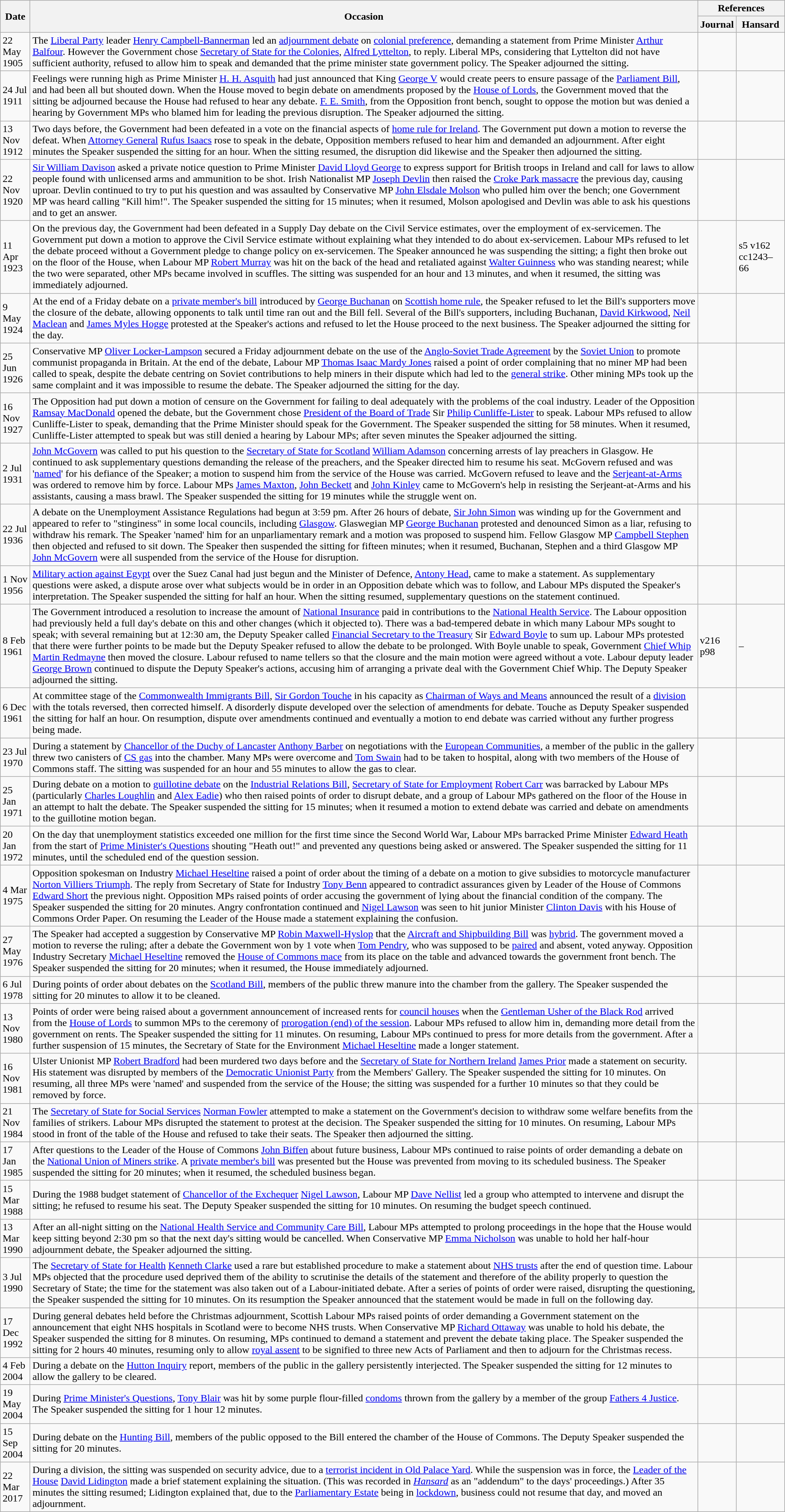<table class="wikitable">
<tr>
<th rowspan="2" align="left">Date</th>
<th rowspan="2" align="left">Occasion</th>
<th colspan="2">References</th>
</tr>
<tr>
<th>Journal</th>
<th>Hansard</th>
</tr>
<tr>
<td>22 May 1905</td>
<td>The <a href='#'>Liberal Party</a> leader <a href='#'>Henry Campbell-Bannerman</a> led an <a href='#'>adjournment debate</a> on <a href='#'>colonial preference</a>, demanding a statement from Prime Minister <a href='#'>Arthur Balfour</a>. However the Government chose <a href='#'>Secretary of State for the Colonies</a>, <a href='#'>Alfred Lyttelton</a>, to reply. Liberal MPs, considering that Lyttelton did not have sufficient authority, refused to allow him to speak and demanded that the prime minister state government policy. The Speaker adjourned the sitting.</td>
<td></td>
<td></td>
</tr>
<tr>
<td>24 Jul 1911</td>
<td>Feelings were running high as Prime Minister <a href='#'>H. H. Asquith</a> had just announced that King <a href='#'>George V</a> would create peers to ensure passage of the <a href='#'>Parliament Bill</a>, and had been all but shouted down. When the House moved to begin debate on amendments proposed by the <a href='#'>House of Lords</a>, the Government moved that the sitting be adjourned because the House had refused to hear any debate. <a href='#'>F. E. Smith</a>, from the Opposition front bench, sought to oppose the motion but was denied a hearing by Government MPs who blamed him for leading the previous disruption. The Speaker adjourned the sitting.</td>
<td></td>
<td></td>
</tr>
<tr>
<td>13 Nov 1912</td>
<td>Two days before, the Government had been defeated in a vote on the financial aspects of <a href='#'>home rule for Ireland</a>. The Government put down a motion to reverse the defeat. When <a href='#'>Attorney General</a> <a href='#'>Rufus Isaacs</a> rose to speak in the debate, Opposition members refused to hear him and demanded an adjournment. After eight minutes the Speaker suspended the sitting for an hour. When the sitting resumed, the disruption did likewise and the Speaker then adjourned the sitting.</td>
<td></td>
<td></td>
</tr>
<tr>
<td>22 Nov 1920</td>
<td><a href='#'>Sir William Davison</a> asked a private notice question to Prime Minister <a href='#'>David Lloyd George</a> to express support for British troops in Ireland and call for laws to allow people found with unlicensed arms and ammunition to be shot. Irish Nationalist MP <a href='#'>Joseph Devlin</a> then raised the <a href='#'>Croke Park massacre</a> the previous day, causing uproar. Devlin continued to try to put his question and was assaulted by Conservative MP <a href='#'>John Elsdale Molson</a> who pulled him over the bench; one Government MP was heard calling "Kill him!". The Speaker suspended the sitting for 15 minutes; when it resumed, Molson apologised and Devlin was able to ask his questions and to get an answer.</td>
<td></td>
<td></td>
</tr>
<tr>
<td>11 Apr 1923</td>
<td>On the previous day, the Government had been defeated in a Supply Day debate on the Civil Service estimates, over the employment of ex-servicemen. The Government put down a motion to approve the Civil Service estimate without explaining what they intended to do about ex-servicemen. Labour MPs refused to let the debate proceed without a Government pledge to change policy on ex-servicemen. The Speaker announced he was suspending the sitting; a fight then broke out on the floor of the House, when Labour MP <a href='#'>Robert Murray</a> was hit on the back of the head and retaliated against <a href='#'>Walter Guinness</a> who was standing nearest; while the two were separated, other MPs became involved in scuffles. The sitting was suspended for an hour and 13 minutes, and when it resumed, the sitting was immediately adjourned.</td>
<td></td>
<td>s5 v162 cc1243–66</td>
</tr>
<tr>
<td>9 May 1924</td>
<td>At the end of a Friday debate on a <a href='#'>private member's bill</a> introduced by <a href='#'>George Buchanan</a> on <a href='#'>Scottish home rule</a>, the Speaker refused to let the Bill's supporters move the closure of the debate, allowing opponents to talk until time ran out and the Bill fell. Several of the Bill's supporters, including Buchanan, <a href='#'>David Kirkwood</a>, <a href='#'>Neil Maclean</a> and <a href='#'>James Myles Hogge</a> protested at the Speaker's actions and refused to let the House proceed to the next business. The Speaker adjourned the sitting for the day.</td>
<td></td>
<td></td>
</tr>
<tr>
<td>25 Jun 1926</td>
<td>Conservative MP <a href='#'>Oliver Locker-Lampson</a> secured a Friday adjournment debate on the use of the <a href='#'>Anglo-Soviet Trade Agreement</a> by the <a href='#'>Soviet Union</a> to promote communist propaganda in Britain. At the end of the debate, Labour MP <a href='#'>Thomas Isaac Mardy Jones</a> raised a point of order complaining that no miner MP had been called to speak, despite the debate centring on Soviet contributions to help miners in their dispute which had led to the <a href='#'>general strike</a>. Other mining MPs took up the same complaint and it was impossible to resume the debate. The Speaker adjourned the sitting for the day.</td>
<td></td>
<td></td>
</tr>
<tr>
<td>16 Nov 1927</td>
<td>The Opposition had put down a motion of censure on the Government for failing to deal adequately with the problems of the coal industry. Leader of the Opposition <a href='#'>Ramsay MacDonald</a> opened the debate, but the Government chose <a href='#'>President of the Board of Trade</a> Sir <a href='#'>Philip Cunliffe-Lister</a> to speak. Labour MPs refused to allow Cunliffe-Lister to speak, demanding that the Prime Minister should speak for the Government. The Speaker suspended the sitting for 58 minutes. When it resumed, Cunliffe-Lister attempted to speak but was still denied a hearing by Labour MPs; after seven minutes the Speaker adjourned the sitting.</td>
<td></td>
<td></td>
</tr>
<tr>
<td>2 Jul 1931</td>
<td><a href='#'>John McGovern</a> was called to put his question  to the <a href='#'>Secretary of State for Scotland</a> <a href='#'>William Adamson</a> concerning arrests of lay preachers in Glasgow. He continued to ask supplementary questions demanding the release of the preachers, and the Speaker directed him to resume his seat. McGovern refused and was '<a href='#'>named</a>' for his defiance of the Speaker; a motion to suspend him from the service of the House was carried. McGovern refused to leave and the <a href='#'>Serjeant-at-Arms</a> was ordered to remove him by force. Labour MPs <a href='#'>James Maxton</a>, <a href='#'>John Beckett</a> and <a href='#'>John Kinley</a> came to McGovern's help in resisting the Serjeant-at-Arms and his assistants, causing a mass brawl. The Speaker suspended the sitting for 19 minutes while the struggle went on.</td>
<td></td>
<td></td>
</tr>
<tr>
<td>22 Jul 1936</td>
<td>A debate on the Unemployment Assistance Regulations had begun at 3:59 pm. After 26 hours of debate, <a href='#'>Sir John Simon</a> was winding up for the Government and appeared to refer to "stinginess" in some local councils, including <a href='#'>Glasgow</a>. Glaswegian MP <a href='#'>George Buchanan</a> protested and denounced Simon as a liar, refusing to withdraw his remark. The Speaker 'named' him for an unparliamentary remark and a motion was proposed to suspend him. Fellow Glasgow MP <a href='#'>Campbell Stephen</a> then objected and refused to sit down. The Speaker then suspended the sitting for fifteen minutes; when it resumed, Buchanan, Stephen and a third Glasgow MP <a href='#'>John McGovern</a> were all suspended from the service of the House for disruption.</td>
<td></td>
<td></td>
</tr>
<tr>
<td>1 Nov 1956</td>
<td><a href='#'>Military action against Egypt</a> over the Suez Canal had just begun and the Minister of Defence, <a href='#'>Antony Head</a>, came to make a statement. As supplementary questions were asked, a dispute arose over what subjects would be in order in an Opposition debate which was to follow, and Labour MPs disputed the Speaker's interpretation. The Speaker suspended the sitting for half an hour. When the sitting resumed, supplementary questions on the statement continued.</td>
<td></td>
<td></td>
</tr>
<tr>
<td>8 Feb 1961</td>
<td>The Government introduced a resolution to increase the amount of <a href='#'>National Insurance</a> paid in contributions to the <a href='#'>National Health Service</a>. The Labour opposition had previously held a full day's debate on this and other changes (which it objected to). There was a bad-tempered debate in which many Labour MPs sought to speak; with several remaining but at 12:30 am, the Deputy Speaker called <a href='#'>Financial Secretary to the Treasury</a> Sir <a href='#'>Edward Boyle</a> to sum up. Labour MPs protested that there were further points to be made but the Deputy Speaker refused to allow the debate to be prolonged. With Boyle unable to speak, Government <a href='#'>Chief Whip</a> <a href='#'>Martin Redmayne</a> then moved the closure. Labour refused to name tellers so that the closure and the main motion were agreed without a vote. Labour deputy leader <a href='#'>George Brown</a> continued to dispute the Deputy Speaker's actions, accusing him of arranging a private deal with the Government Chief Whip. The Deputy Speaker adjourned the sitting.</td>
<td>v216 p98</td>
<td>–</td>
</tr>
<tr>
<td>6 Dec 1961</td>
<td>At committee stage of the <a href='#'>Commonwealth Immigrants Bill</a>,  <a href='#'>Sir Gordon Touche</a> in his capacity as <a href='#'>Chairman of Ways and Means</a>  announced the result of a <a href='#'>division</a> with the totals reversed, then corrected himself. A disorderly dispute developed over the selection of amendments for debate. Touche as Deputy Speaker suspended the sitting for half an hour. On resumption, dispute over amendments continued and eventually a motion to end debate was carried without any further progress being made.</td>
<td></td>
<td></td>
</tr>
<tr>
<td>23 Jul 1970</td>
<td>During a statement by <a href='#'>Chancellor of the Duchy of Lancaster</a> <a href='#'>Anthony Barber</a> on negotiations with the <a href='#'>European Communities</a>, a member of the public in the gallery threw two canisters of <a href='#'>CS gas</a> into the chamber. Many MPs were overcome and <a href='#'>Tom Swain</a> had to be taken to hospital, along with two members of the House of Commons staff. The sitting was suspended for an hour and 55 minutes to allow the gas to clear.</td>
<td></td>
<td></td>
</tr>
<tr>
<td>25 Jan 1971</td>
<td>During debate on a motion to <a href='#'>guillotine debate</a> on the <a href='#'>Industrial Relations Bill</a>, <a href='#'>Secretary of State for Employment</a> <a href='#'>Robert Carr</a> was barracked by Labour MPs (particularly <a href='#'>Charles Loughlin</a> and <a href='#'>Alex Eadie</a>) who then raised points of order to disrupt debate, and a group of Labour MPs gathered on the floor of the House in an attempt to halt the debate. The Speaker suspended the sitting for 15 minutes; when it resumed a motion to extend debate was carried and debate on amendments to the guillotine motion began.</td>
<td></td>
<td></td>
</tr>
<tr>
<td>20 Jan 1972</td>
<td>On the day that unemployment statistics exceeded one million for the first time since the Second World War, Labour MPs barracked Prime Minister <a href='#'>Edward Heath</a> from the start of <a href='#'>Prime Minister's Questions</a> shouting "Heath out!" and prevented any questions being asked or answered. The Speaker suspended the sitting for 11 minutes, until the scheduled end of the question session.</td>
<td></td>
<td></td>
</tr>
<tr>
<td>4 Mar 1975</td>
<td>Opposition spokesman on Industry <a href='#'>Michael Heseltine</a> raised a point of order about the timing of a debate on a motion to give subsidies to motorcycle manufacturer <a href='#'>Norton Villiers Triumph</a>. The reply from Secretary of State for Industry <a href='#'>Tony Benn</a> appeared to contradict assurances given by Leader of the House of Commons <a href='#'>Edward Short</a> the previous night. Opposition MPs raised points of order accusing the government of lying about the financial condition of the company. The Speaker suspended the sitting for 20 minutes. Angry confrontation continued and <a href='#'>Nigel Lawson</a> was seen to hit junior Minister <a href='#'>Clinton Davis</a> with his House of Commons Order Paper. On resuming the Leader of the House made a statement explaining the confusion.</td>
<td></td>
<td></td>
</tr>
<tr>
<td>27 May 1976</td>
<td>The Speaker had accepted a suggestion by Conservative MP <a href='#'>Robin Maxwell-Hyslop</a> that the <a href='#'>Aircraft and Shipbuilding Bill</a> was <a href='#'>hybrid</a>. The government moved a motion to reverse the ruling; after a debate the Government won by 1 vote when <a href='#'>Tom Pendry</a>, who was supposed to be <a href='#'>paired</a> and absent, voted anyway. Opposition Industry Secretary <a href='#'>Michael Heseltine</a> removed the <a href='#'>House of Commons mace</a> from its place on the table and advanced towards the government front bench. The Speaker suspended the sitting for 20 minutes; when it resumed, the House immediately adjourned.</td>
<td></td>
<td></td>
</tr>
<tr>
<td>6 Jul 1978</td>
<td>During points of order about debates on the <a href='#'>Scotland Bill</a>, members of the public threw manure into the chamber from the gallery. The Speaker suspended the sitting for 20 minutes to allow it to be cleaned.</td>
<td></td>
<td></td>
</tr>
<tr>
<td>13 Nov 1980</td>
<td>Points of order were being raised about a government announcement of increased rents for <a href='#'>council houses</a> when the <a href='#'>Gentleman Usher of the Black Rod</a> arrived from the <a href='#'>House of Lords</a> to summon MPs to the ceremony of <a href='#'>prorogation (end) of the session</a>. Labour MPs refused to allow him in, demanding more detail from the government on rents. The Speaker suspended the sitting for 11 minutes. On resuming, Labour MPs continued to press for more details from the government. After a further suspension of 15 minutes, the Secretary of State for the Environment <a href='#'>Michael Heseltine</a> made a longer statement.</td>
<td></td>
<td></td>
</tr>
<tr>
<td>16 Nov 1981</td>
<td>Ulster Unionist MP <a href='#'>Robert Bradford</a> had been murdered two days before and the <a href='#'>Secretary of State for Northern Ireland</a> <a href='#'>James Prior</a> made a statement on security. His statement was disrupted by members of the <a href='#'>Democratic Unionist Party</a> from the Members' Gallery. The Speaker suspended the sitting for 10 minutes. On resuming, all three MPs were 'named' and suspended from the service of the House; the sitting was suspended for a further 10 minutes so that they could be removed by force.</td>
<td></td>
<td></td>
</tr>
<tr>
<td>21 Nov 1984</td>
<td>The <a href='#'>Secretary of State for Social Services</a> <a href='#'>Norman Fowler</a> attempted to make a statement on the Government's decision to withdraw some welfare benefits from the families of strikers. Labour MPs disrupted the statement to protest at the decision. The Speaker suspended the sitting for 10 minutes. On resuming, Labour MPs stood in front of the table of the House and refused to take their seats. The Speaker then adjourned the sitting.</td>
<td></td>
<td></td>
</tr>
<tr>
<td>17 Jan 1985</td>
<td>After questions to the Leader of the House of Commons <a href='#'>John Biffen</a> about future business, Labour MPs continued to raise points of order demanding a debate on the <a href='#'>National Union of Miners strike</a>. A <a href='#'>private member's bill</a> was presented but the House was prevented from moving to its scheduled business. The Speaker suspended the sitting for 20 minutes; when it resumed, the scheduled business began.</td>
<td></td>
<td></td>
</tr>
<tr>
<td>15 Mar 1988</td>
<td>During the 1988 budget statement of <a href='#'>Chancellor of the Exchequer</a> <a href='#'>Nigel Lawson</a>, Labour MP <a href='#'>Dave Nellist</a> led a group who attempted to intervene and disrupt the sitting; he refused to resume his seat. The Deputy Speaker suspended the sitting for 10 minutes. On resuming the budget speech continued.</td>
<td></td>
<td></td>
</tr>
<tr>
<td>13 Mar 1990</td>
<td>After an all-night sitting on the <a href='#'>National Health Service and Community Care Bill</a>, Labour MPs attempted to prolong proceedings in the hope that the House would keep sitting beyond 2:30 pm so that the next day's sitting would be cancelled. When Conservative MP <a href='#'>Emma Nicholson</a> was unable to hold her half-hour adjournment debate, the Speaker adjourned the sitting.</td>
<td></td>
<td></td>
</tr>
<tr>
<td>3 Jul 1990</td>
<td>The <a href='#'>Secretary of State for Health</a> <a href='#'>Kenneth Clarke</a> used a rare but established procedure to make a statement about <a href='#'>NHS trusts</a> after the end of question time. Labour MPs objected that the procedure used deprived them of the ability to scrutinise the details of the statement and therefore of the ability properly to question the Secretary of State; the time for the statement was also taken out of a Labour-initiated debate. After a series of points of order were raised, disrupting the questioning, the Speaker suspended the sitting for 10 minutes. On its resumption the Speaker announced that the statement would be made in full on the following day.</td>
<td></td>
<td></td>
</tr>
<tr>
<td>17 Dec 1992</td>
<td>During general debates held before the Christmas adjournment, Scottish Labour MPs raised points of order demanding a Government statement on the announcement that eight NHS hospitals in Scotland were to become NHS trusts. When Conservative MP <a href='#'>Richard Ottaway</a> was unable to hold his debate, the Speaker suspended the sitting for 8 minutes. On resuming, MPs continued to demand a statement and prevent the debate taking place. The Speaker suspended the sitting for 2 hours 40 minutes, resuming only to allow <a href='#'>royal assent</a> to be signified to three new Acts of Parliament and then to adjourn for the Christmas recess.</td>
<td></td>
<td></td>
</tr>
<tr>
<td>4 Feb 2004</td>
<td>During a debate on the <a href='#'>Hutton Inquiry</a> report, members of the public in the gallery persistently interjected. The Speaker suspended the sitting for 12 minutes to allow the gallery to be cleared.</td>
<td></td>
<td></td>
</tr>
<tr>
<td>19 May 2004</td>
<td>During <a href='#'>Prime Minister's Questions</a>, <a href='#'>Tony Blair</a> was hit by some purple flour-filled <a href='#'>condoms</a> thrown from the gallery by a member of the group <a href='#'>Fathers 4 Justice</a>. The Speaker suspended the sitting for 1 hour 12 minutes.</td>
<td></td>
<td></td>
</tr>
<tr>
<td>15 Sep 2004</td>
<td>During debate on the <a href='#'>Hunting Bill</a>, members of the public opposed to the Bill entered the chamber of the House of Commons. The Deputy Speaker suspended the sitting for 20 minutes.</td>
<td></td>
<td></td>
</tr>
<tr>
<td>22 Mar 2017</td>
<td>During a division, the sitting was suspended on security advice, due to a <a href='#'>terrorist incident in Old Palace Yard</a>. While the suspension was in force, the <a href='#'>Leader of the House</a> <a href='#'>David Lidington</a> made a brief statement explaining the situation. (This was recorded in <em><a href='#'>Hansard</a></em> as an "addendum" to the days' proceedings.) After 35 minutes the sitting resumed; Lidington explained that, due to the <a href='#'>Parliamentary Estate</a> being in <a href='#'>lockdown</a>, business could not resume that day, and moved an adjournment.</td>
<td></td>
<td></td>
</tr>
</table>
